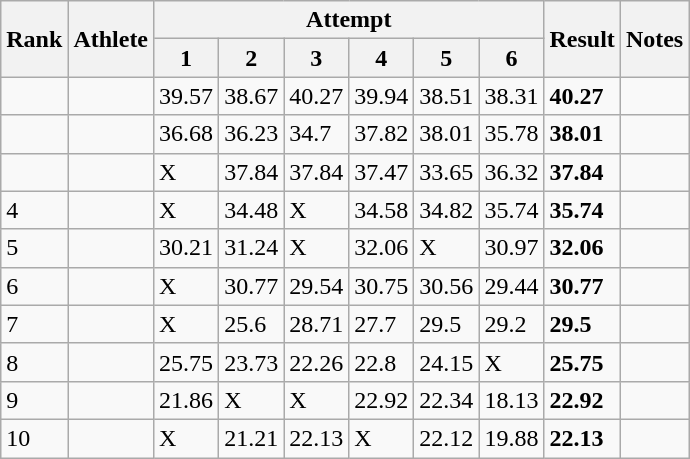<table class='wikitable'>
<tr>
<th rowspan=2>Rank</th>
<th rowspan=2>Athlete</th>
<th colspan=6>Attempt</th>
<th rowspan=2>Result</th>
<th rowspan=2>Notes</th>
</tr>
<tr>
<th>1</th>
<th>2</th>
<th>3</th>
<th>4</th>
<th>5</th>
<th>6</th>
</tr>
<tr>
<td></td>
<td align=left></td>
<td>39.57</td>
<td>38.67</td>
<td>40.27</td>
<td>39.94</td>
<td>38.51</td>
<td>38.31</td>
<td><strong> 40.27 </strong></td>
<td></td>
</tr>
<tr>
<td></td>
<td align=left></td>
<td>36.68</td>
<td>36.23</td>
<td>34.7</td>
<td>37.82</td>
<td>38.01</td>
<td>35.78</td>
<td><strong> 38.01 </strong></td>
<td></td>
</tr>
<tr>
<td></td>
<td align=left></td>
<td>X</td>
<td>37.84</td>
<td>37.84</td>
<td>37.47</td>
<td>33.65</td>
<td>36.32</td>
<td><strong> 37.84 </strong></td>
<td></td>
</tr>
<tr>
<td>4</td>
<td align=left></td>
<td>X</td>
<td>34.48</td>
<td>X</td>
<td>34.58</td>
<td>34.82</td>
<td>35.74</td>
<td><strong> 35.74 </strong></td>
<td></td>
</tr>
<tr>
<td>5</td>
<td align=left></td>
<td>30.21</td>
<td>31.24</td>
<td>X</td>
<td>32.06</td>
<td>X</td>
<td>30.97</td>
<td><strong> 32.06 </strong></td>
<td></td>
</tr>
<tr>
<td>6</td>
<td align=left></td>
<td>X</td>
<td>30.77</td>
<td>29.54</td>
<td>30.75</td>
<td>30.56</td>
<td>29.44</td>
<td><strong> 30.77 </strong></td>
<td></td>
</tr>
<tr>
<td>7</td>
<td align=left></td>
<td>X</td>
<td>25.6</td>
<td>28.71</td>
<td>27.7</td>
<td>29.5</td>
<td>29.2</td>
<td><strong> 29.5 </strong></td>
<td></td>
</tr>
<tr>
<td>8</td>
<td align=left></td>
<td>25.75</td>
<td>23.73</td>
<td>22.26</td>
<td>22.8</td>
<td>24.15</td>
<td>X</td>
<td><strong> 25.75 </strong></td>
<td></td>
</tr>
<tr>
<td>9</td>
<td align=left></td>
<td>21.86</td>
<td>X</td>
<td>X</td>
<td>22.92</td>
<td>22.34</td>
<td>18.13</td>
<td><strong> 22.92 </strong></td>
<td></td>
</tr>
<tr>
<td>10</td>
<td align=left></td>
<td>X</td>
<td>21.21</td>
<td>22.13</td>
<td>X</td>
<td>22.12</td>
<td>19.88</td>
<td><strong> 22.13 </strong></td>
<td></td>
</tr>
</table>
